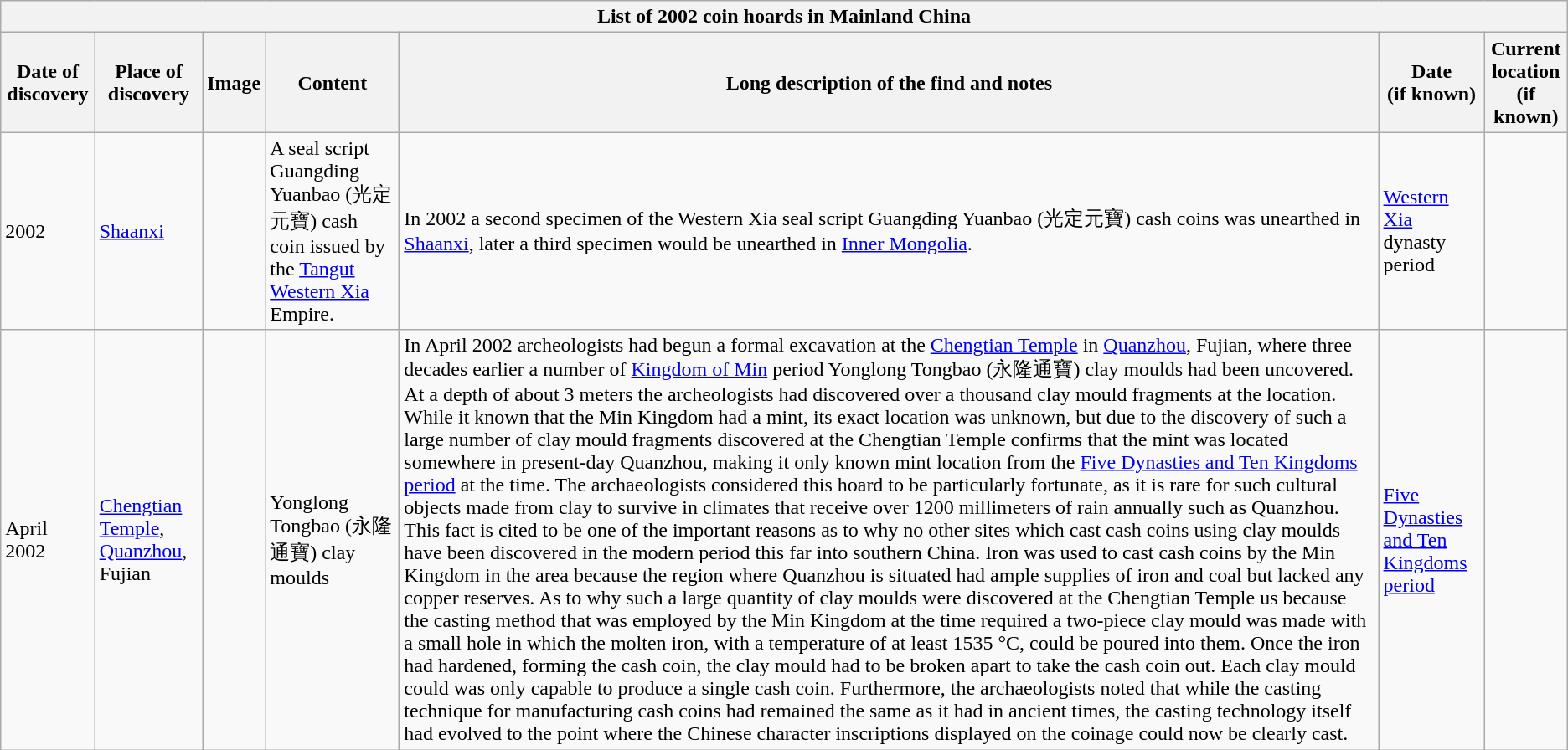<table class="wikitable" style="font-size: 100%">
<tr>
<th colspan=7>List of 2002 coin hoards in Mainland China</th>
</tr>
<tr>
<th>Date of discovery</th>
<th>Place of discovery</th>
<th>Image</th>
<th>Content</th>
<th>Long description of the find and notes</th>
<th>Date<br>(if known)</th>
<th>Current location<br>(if known)</th>
</tr>
<tr>
<td>2002</td>
<td><a href='#'>Shaanxi</a></td>
<td></td>
<td>A seal script Guangding Yuanbao (光定元寶) cash coin issued by the <a href='#'>Tangut</a> <a href='#'>Western Xia</a> Empire.</td>
<td>In 2002 a second specimen of the Western Xia seal script Guangding Yuanbao (光定元寶) cash coins was unearthed in <a href='#'>Shaanxi</a>, later a third specimen would be unearthed in <a href='#'>Inner Mongolia</a>.</td>
<td><a href='#'>Western Xia</a> dynasty period</td>
<td></td>
</tr>
<tr>
<td>April 2002</td>
<td><a href='#'>Chengtian Temple</a>, <a href='#'>Quanzhou</a>, Fujian</td>
<td></td>
<td>Yonglong Tongbao (永隆通寶) clay moulds</td>
<td>In April 2002 archeologists had begun a formal excavation at the <a href='#'>Chengtian Temple</a> in <a href='#'>Quanzhou</a>, Fujian, where three decades earlier a number of <a href='#'>Kingdom of Min</a> period Yonglong Tongbao (永隆通寶) clay moulds had been uncovered. At a depth of about 3 meters the archeologists had discovered over a thousand clay mould fragments at the location. While it known that the Min Kingdom had a mint, its exact location was unknown, but due to the discovery of such a large number of clay mould fragments discovered at the Chengtian Temple confirms that the mint was located somewhere in present-day Quanzhou, making it only known mint location from the <a href='#'>Five Dynasties and Ten Kingdoms period</a> at the time. The archaeologists considered this hoard to be particularly fortunate, as it is rare for such cultural objects made from clay to survive in climates that receive over 1200 millimeters of rain annually such as Quanzhou. This fact is cited to be one of the important reasons as to why no other sites which cast cash coins using clay moulds have been discovered in the modern period this far into southern China. Iron was used to cast cash coins by the Min Kingdom in the area because the region where Quanzhou is situated had ample supplies of iron and coal but lacked any copper reserves. As to why such a large quantity of clay moulds were discovered at the Chengtian Temple us because the casting method that was employed by the Min Kingdom at the time required a two-piece clay mould was made with a small hole in which the molten iron, with a temperature of at least 1535 °C, could be poured into them. Once the iron had hardened, forming the cash coin, the clay mould had to be broken apart to take the cash coin out. Each clay mould could was only capable to produce a single cash coin. Furthermore, the archaeologists noted that while the casting technique for manufacturing cash coins had remained the same as it had in ancient times, the casting technology itself had evolved to the point where the Chinese character inscriptions displayed on the coinage could now be clearly cast.</td>
<td><a href='#'>Five Dynasties and Ten Kingdoms period</a></td>
<td></td>
</tr>
</table>
